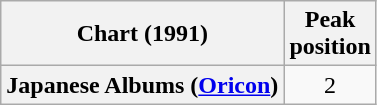<table class="wikitable plainrowheaders" style="text-align:center">
<tr>
<th scope="col">Chart (1991)</th>
<th scope="col">Peak<br> position</th>
</tr>
<tr>
<th scope="row">Japanese Albums (<a href='#'>Oricon</a>)</th>
<td>2</td>
</tr>
</table>
